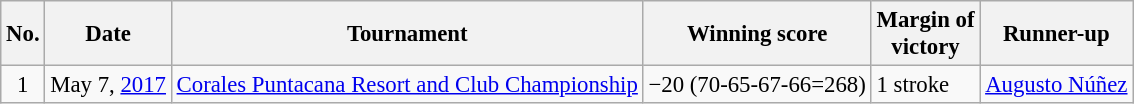<table class="wikitable" style="font-size:95%;">
<tr>
<th>No.</th>
<th>Date</th>
<th>Tournament</th>
<th>Winning score</th>
<th>Margin of<br>victory</th>
<th>Runner-up</th>
</tr>
<tr>
<td align=center>1</td>
<td align=right>May 7, <a href='#'>2017</a></td>
<td><a href='#'>Corales Puntacana Resort and Club Championship</a></td>
<td>−20 (70-65-67-66=268)</td>
<td>1 stroke</td>
<td> <a href='#'>Augusto Núñez</a></td>
</tr>
</table>
